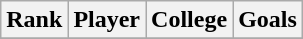<table class="wikitable" style="text-align:center">
<tr>
<th>Rank</th>
<th>Player</th>
<th>College</th>
<th>Goals</th>
</tr>
<tr>
</tr>
</table>
